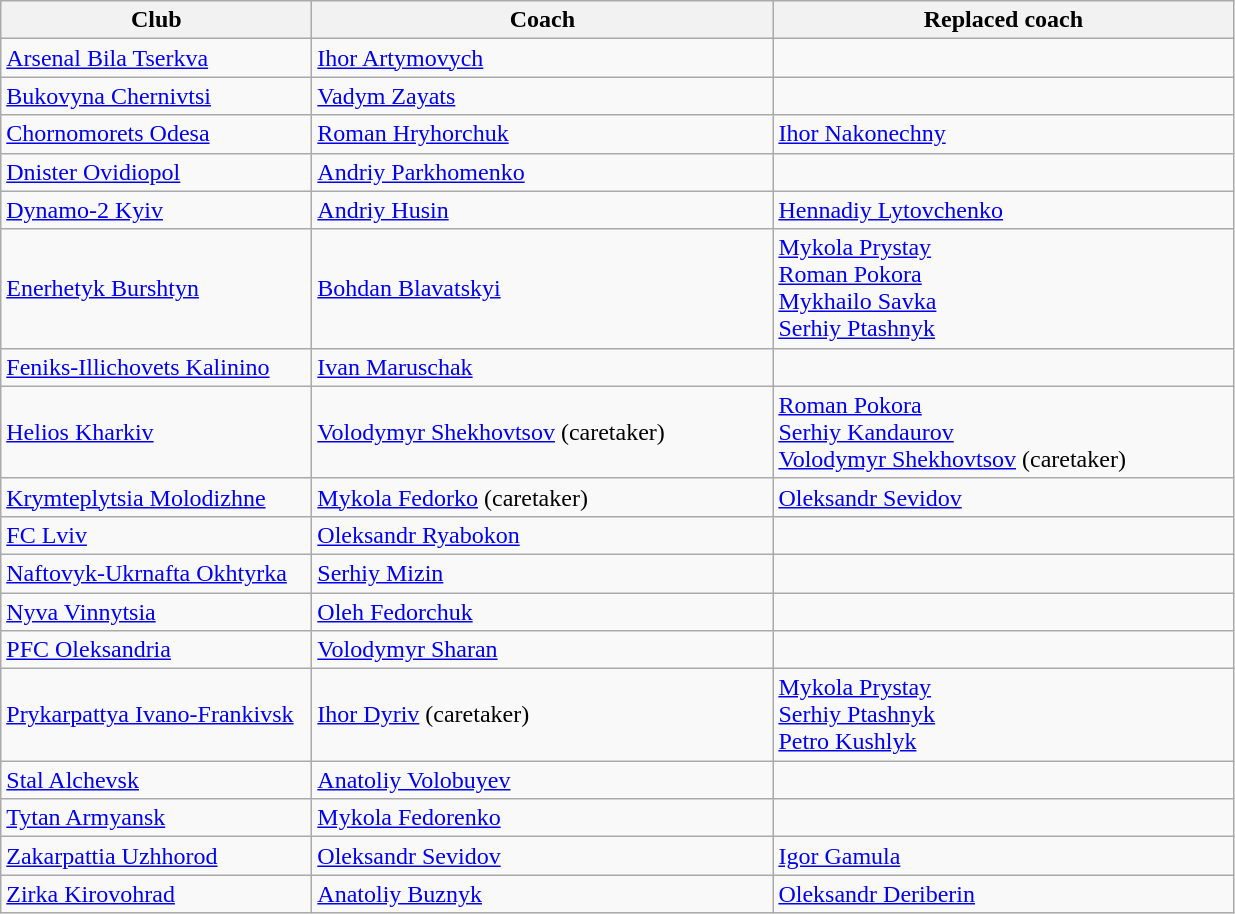<table class="wikitable">
<tr>
<th style="width:200px;">Club</th>
<th style="width:300px;">Coach</th>
<th style="width:300px;">Replaced coach</th>
</tr>
<tr>
<td><a href='#'>Arsenal Bila Tserkva</a></td>
<td> <a href='#'>Ihor Artymovych</a></td>
<td></td>
</tr>
<tr>
<td><a href='#'>Bukovyna Chernivtsi</a></td>
<td> <a href='#'>Vadym Zayats</a></td>
<td></td>
</tr>
<tr>
<td><a href='#'>Chornomorets Odesa</a></td>
<td> <a href='#'>Roman Hryhorchuk</a></td>
<td> <a href='#'>Ihor Nakonechny</a></td>
</tr>
<tr>
<td><a href='#'>Dnister Ovidiopol</a></td>
<td> <a href='#'>Andriy Parkhomenko</a></td>
<td></td>
</tr>
<tr>
<td><a href='#'>Dynamo-2 Kyiv</a></td>
<td> <a href='#'>Andriy Husin</a></td>
<td> <a href='#'>Hennadiy Lytovchenko</a></td>
</tr>
<tr>
<td><a href='#'>Enerhetyk Burshtyn</a></td>
<td> <a href='#'>Bohdan Blavatskyi</a></td>
<td> <a href='#'>Mykola Prystay</a><br> <a href='#'>Roman Pokora</a><br> <a href='#'>Mykhailo Savka</a><br> <a href='#'>Serhiy Ptashnyk</a></td>
</tr>
<tr>
<td><a href='#'>Feniks-Illichovets Kalinino</a></td>
<td> <a href='#'>Ivan Maruschak</a></td>
<td></td>
</tr>
<tr>
<td><a href='#'>Helios Kharkiv</a></td>
<td> <a href='#'>Volodymyr Shekhovtsov</a> (caretaker)</td>
<td> <a href='#'>Roman Pokora</a><br>  <a href='#'>Serhiy Kandaurov</a><br> <a href='#'>Volodymyr Shekhovtsov</a> (caretaker)</td>
</tr>
<tr>
<td><a href='#'>Krymteplytsia Molodizhne</a></td>
<td> <a href='#'>Mykola Fedorko</a> (caretaker)</td>
<td> <a href='#'>Oleksandr Sevidov</a></td>
</tr>
<tr>
<td><a href='#'>FC Lviv</a></td>
<td> <a href='#'>Oleksandr Ryabokon</a></td>
<td></td>
</tr>
<tr>
<td><a href='#'>Naftovyk-Ukrnafta Okhtyrka</a></td>
<td> <a href='#'>Serhiy Mizin</a></td>
<td></td>
</tr>
<tr>
<td><a href='#'>Nyva Vinnytsia</a></td>
<td> <a href='#'>Oleh Fedorchuk</a></td>
<td></td>
</tr>
<tr>
<td><a href='#'>PFC Oleksandria</a></td>
<td> <a href='#'>Volodymyr Sharan</a></td>
<td></td>
</tr>
<tr>
<td><a href='#'>Prykarpattya Ivano-Frankivsk</a></td>
<td> <a href='#'>Ihor Dyriv</a>  (caretaker)</td>
<td> <a href='#'>Mykola Prystay</a><br> <a href='#'>Serhiy Ptashnyk</a><br> <a href='#'>Petro Kushlyk</a></td>
</tr>
<tr>
<td><a href='#'>Stal Alchevsk</a></td>
<td> <a href='#'>Anatoliy Volobuyev</a></td>
<td></td>
</tr>
<tr>
<td><a href='#'>Tytan Armyansk</a></td>
<td> <a href='#'>Mykola Fedorenko</a></td>
<td></td>
</tr>
<tr>
<td><a href='#'>Zakarpattia Uzhhorod</a></td>
<td> <a href='#'>Oleksandr Sevidov</a></td>
<td> <a href='#'>Igor Gamula</a></td>
</tr>
<tr>
<td><a href='#'>Zirka Kirovohrad</a></td>
<td> <a href='#'>Anatoliy Buznyk</a></td>
<td> <a href='#'>Oleksandr Deriberin</a></td>
</tr>
</table>
